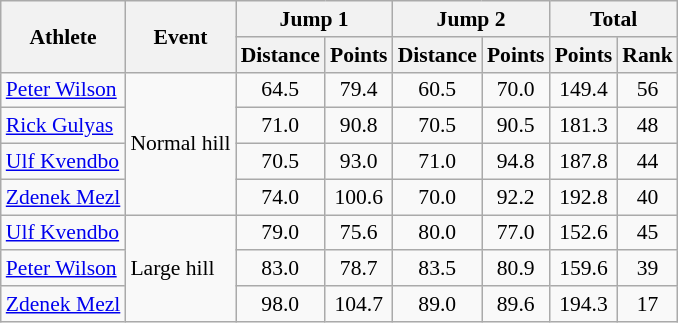<table class="wikitable" style="font-size:90%">
<tr>
<th rowspan="2">Athlete</th>
<th rowspan="2">Event</th>
<th colspan="2">Jump 1</th>
<th colspan="2">Jump 2</th>
<th colspan="2">Total</th>
</tr>
<tr>
<th>Distance</th>
<th>Points</th>
<th>Distance</th>
<th>Points</th>
<th>Points</th>
<th>Rank</th>
</tr>
<tr>
<td><a href='#'>Peter Wilson</a></td>
<td rowspan="4">Normal hill</td>
<td align="center">64.5</td>
<td align="center">79.4</td>
<td align="center">60.5</td>
<td align="center">70.0</td>
<td align="center">149.4</td>
<td align="center">56</td>
</tr>
<tr>
<td><a href='#'>Rick Gulyas</a></td>
<td align="center">71.0</td>
<td align="center">90.8</td>
<td align="center">70.5</td>
<td align="center">90.5</td>
<td align="center">181.3</td>
<td align="center">48</td>
</tr>
<tr>
<td><a href='#'>Ulf Kvendbo</a></td>
<td align="center">70.5</td>
<td align="center">93.0</td>
<td align="center">71.0</td>
<td align="center">94.8</td>
<td align="center">187.8</td>
<td align="center">44</td>
</tr>
<tr>
<td><a href='#'>Zdenek Mezl</a></td>
<td align="center">74.0</td>
<td align="center">100.6</td>
<td align="center">70.0</td>
<td align="center">92.2</td>
<td align="center">192.8</td>
<td align="center">40</td>
</tr>
<tr>
<td><a href='#'>Ulf Kvendbo</a></td>
<td rowspan="3">Large hill</td>
<td align="center">79.0</td>
<td align="center">75.6</td>
<td align="center">80.0</td>
<td align="center">77.0</td>
<td align="center">152.6</td>
<td align="center">45</td>
</tr>
<tr>
<td><a href='#'>Peter Wilson</a></td>
<td align="center">83.0</td>
<td align="center">78.7</td>
<td align="center">83.5</td>
<td align="center">80.9</td>
<td align="center">159.6</td>
<td align="center">39</td>
</tr>
<tr>
<td><a href='#'>Zdenek Mezl</a></td>
<td align="center">98.0</td>
<td align="center">104.7</td>
<td align="center">89.0</td>
<td align="center">89.6</td>
<td align="center">194.3</td>
<td align="center">17</td>
</tr>
</table>
